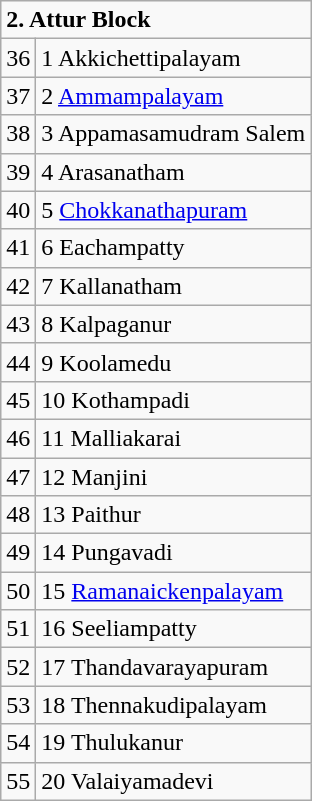<table class="wikitable">
<tr>
<td colspan="2"><strong>2. Attur Block</strong></td>
</tr>
<tr>
<td>36</td>
<td>1 Akkichettipalayam</td>
</tr>
<tr>
<td>37</td>
<td>2 <a href='#'>Ammampalayam</a></td>
</tr>
<tr>
<td>38</td>
<td>3 Appamasamudram Salem</td>
</tr>
<tr>
<td>39</td>
<td>4 Arasanatham</td>
</tr>
<tr>
<td>40</td>
<td>5 <a href='#'>Chokkanathapuram</a></td>
</tr>
<tr>
<td>41</td>
<td>6 Eachampatty</td>
</tr>
<tr>
<td>42</td>
<td>7 Kallanatham</td>
</tr>
<tr>
<td>43</td>
<td>8 Kalpaganur</td>
</tr>
<tr>
<td>44</td>
<td>9 Koolamedu</td>
</tr>
<tr>
<td>45</td>
<td>10 Kothampadi</td>
</tr>
<tr>
<td>46</td>
<td>11 Malliakarai</td>
</tr>
<tr>
<td>47</td>
<td>12 Manjini</td>
</tr>
<tr>
<td>48</td>
<td>13 Paithur</td>
</tr>
<tr>
<td>49</td>
<td>14 Pungavadi</td>
</tr>
<tr>
<td>50</td>
<td>15 <a href='#'>Ramanaickenpalayam</a></td>
</tr>
<tr>
<td>51</td>
<td>16 Seeliampatty</td>
</tr>
<tr>
<td>52</td>
<td>17 Thandavarayapuram</td>
</tr>
<tr>
<td>53</td>
<td>18 Thennakudipalayam</td>
</tr>
<tr>
<td>54</td>
<td>19 Thulukanur</td>
</tr>
<tr>
<td>55</td>
<td>20 Valaiyamadevi</td>
</tr>
</table>
